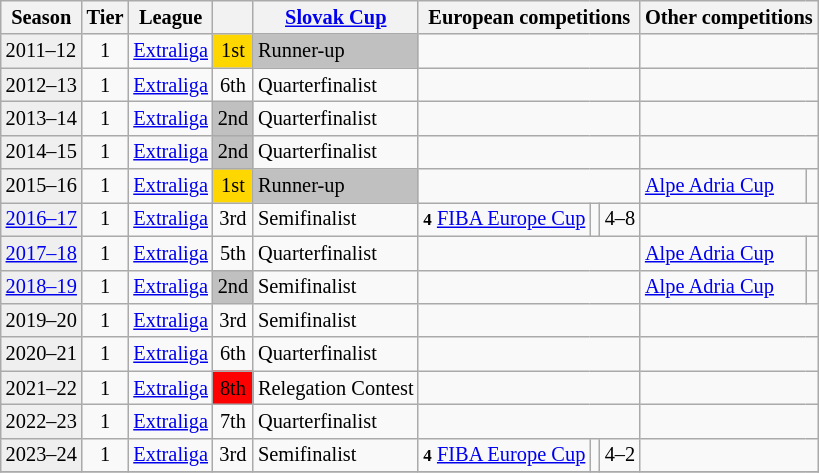<table class="wikitable" style="font-size:85%;">
<tr>
<th>Season</th>
<th>Tier</th>
<th>League</th>
<th></th>
<th><a href='#'>Slovak Cup</a></th>
<th colspan=3>European competitions</th>
<th colspan=2>Other competitions</th>
</tr>
<tr>
<td style="background:#efefef;">2011–12</td>
<td align=center>1</td>
<td><a href='#'>Extraliga</a></td>
<td align=center bgcolor=gold>1st</td>
<td bgcolor=silver>Runner-up</td>
<td colspan=3></td>
<td colspan=2></td>
</tr>
<tr>
<td style="background:#efefef;">2012–13</td>
<td align=center>1</td>
<td><a href='#'>Extraliga</a></td>
<td align=center>6th</td>
<td>Quarterfinalist</td>
<td colspan=3></td>
<td colspan=2></td>
</tr>
<tr>
<td style="background:#efefef;">2013–14</td>
<td align=center>1</td>
<td><a href='#'>Extraliga</a></td>
<td align=center bgcolor=silver>2nd</td>
<td>Quarterfinalist</td>
<td colspan=3></td>
<td colspan=2></td>
</tr>
<tr>
<td style="background:#efefef;">2014–15</td>
<td align=center>1</td>
<td><a href='#'>Extraliga</a></td>
<td align=center bgcolor=silver>2nd</td>
<td>Quarterfinalist</td>
<td colspan=3></td>
<td colspan=2></td>
</tr>
<tr>
<td style="background:#efefef;">2015–16</td>
<td align=center>1</td>
<td><a href='#'>Extraliga</a></td>
<td align=center bgcolor=gold>1st</td>
<td bgcolor=silver>Runner-up</td>
<td colspan=3></td>
<td><a href='#'>Alpe Adria Cup</a></td>
<td align=center></td>
</tr>
<tr>
<td style="background:#efefef;"><a href='#'>2016–17</a></td>
<td align=center>1</td>
<td><a href='#'>Extraliga</a></td>
<td align=center>3rd</td>
<td>Semifinalist</td>
<td><small><strong>4</strong></small> <a href='#'>FIBA Europe Cup</a></td>
<td></td>
<td>4–8</td>
<td colspan=2></td>
</tr>
<tr>
<td style="background:#efefef;"><a href='#'>2017–18</a></td>
<td align=center>1</td>
<td><a href='#'>Extraliga</a></td>
<td align=center>5th</td>
<td>Quarterfinalist</td>
<td colspan=3></td>
<td><a href='#'>Alpe Adria Cup</a></td>
<td align=center></td>
</tr>
<tr>
<td style="background:#efefef;"><a href='#'>2018–19</a></td>
<td align=center>1</td>
<td><a href='#'>Extraliga</a></td>
<td align=center bgcolor=silver>2nd</td>
<td>Semifinalist</td>
<td colspan=3></td>
<td><a href='#'>Alpe Adria Cup</a></td>
<td align=center></td>
</tr>
<tr>
<td style="background:#efefef;">2019–20</td>
<td align=center>1</td>
<td><a href='#'>Extraliga</a></td>
<td align=center>3rd</td>
<td>Semifinalist</td>
<td colspan=3></td>
<td colspan=2></td>
</tr>
<tr>
<td style="background:#efefef;">2020–21</td>
<td align=center>1</td>
<td><a href='#'>Extraliga</a></td>
<td align=center>6th</td>
<td>Quarterfinalist</td>
<td colspan=3></td>
<td colspan=2></td>
</tr>
<tr>
<td style="background:#efefef;">2021–22</td>
<td align=center>1</td>
<td><a href='#'>Extraliga</a></td>
<td align=center bgcolor=red>8th</td>
<td>Relegation Contest</td>
<td colspan=3></td>
<td colspan=2></td>
</tr>
<tr>
<td style="background:#efefef;">2022–23</td>
<td align=center>1</td>
<td><a href='#'>Extraliga</a></td>
<td align=center>7th</td>
<td>Quarterfinalist</td>
<td colspan=3></td>
<td colspan=2></td>
</tr>
<tr>
<td style="background:#efefef;">2023–24</td>
<td align=center>1</td>
<td><a href='#'>Extraliga</a></td>
<td align=center>3rd</td>
<td>Semifinalist</td>
<td><small><strong>4</strong></small> <a href='#'>FIBA Europe Cup</a></td>
<td></td>
<td>4–2</td>
<td colspan=2></td>
</tr>
<tr>
</tr>
</table>
